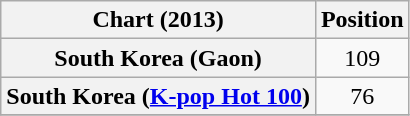<table class="wikitable plainrowheaders">
<tr>
<th>Chart (2013)</th>
<th>Position</th>
</tr>
<tr>
<th scope="row">South Korea (Gaon)</th>
<td align="center">109</td>
</tr>
<tr>
<th scope="row">South Korea (<a href='#'>K-pop Hot 100</a>)</th>
<td align="center">76</td>
</tr>
<tr>
</tr>
</table>
